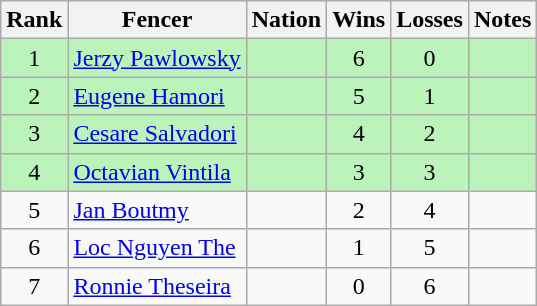<table class="wikitable sortable" style="text-align:center">
<tr>
<th>Rank</th>
<th>Fencer</th>
<th>Nation</th>
<th>Wins</th>
<th>Losses</th>
<th>Notes</th>
</tr>
<tr bgcolor=bbf3bb>
<td>1</td>
<td align=left><a href='#'>Jerzy Pawlowsky</a></td>
<td align=left></td>
<td>6</td>
<td>0</td>
<td></td>
</tr>
<tr bgcolor=bbf3bb>
<td>2</td>
<td align=left><a href='#'>Eugene Hamori</a></td>
<td align=left></td>
<td>5</td>
<td>1</td>
<td></td>
</tr>
<tr bgcolor=bbf3bb>
<td>3</td>
<td align=left><a href='#'>Cesare Salvadori</a></td>
<td align=left></td>
<td>4</td>
<td>2</td>
<td></td>
</tr>
<tr bgcolor=bbf3bb>
<td>4</td>
<td align=left><a href='#'>Octavian Vintila</a></td>
<td align=left></td>
<td>3</td>
<td>3</td>
<td></td>
</tr>
<tr>
<td>5</td>
<td align=left><a href='#'>Jan Boutmy</a></td>
<td align=left></td>
<td>2</td>
<td>4</td>
<td></td>
</tr>
<tr>
<td>6</td>
<td align=left><a href='#'>Loc Nguyen The</a></td>
<td align=left></td>
<td>1</td>
<td>5</td>
<td></td>
</tr>
<tr>
<td>7</td>
<td align=left><a href='#'>Ronnie Theseira</a></td>
<td align=left></td>
<td>0</td>
<td>6</td>
<td></td>
</tr>
</table>
